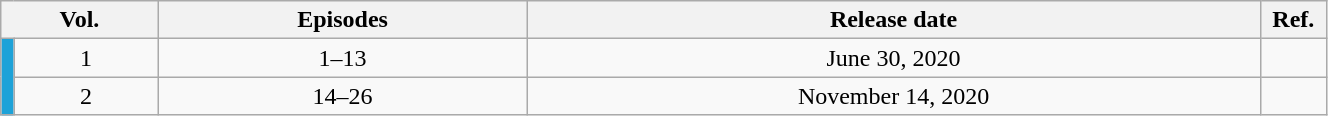<table class="wikitable" style="text-align: center; width: 70%;">
<tr>
<th colspan="2">Vol.</th>
<th>Episodes</th>
<th>Release date</th>
<th width="5%">Ref.</th>
</tr>
<tr>
<td rowspan="4" width="1%" style="background: #1DA2D8;"></td>
<td>1</td>
<td>1–13</td>
<td>June 30, 2020</td>
<td></td>
</tr>
<tr>
<td>2</td>
<td>14–26</td>
<td>November 14, 2020</td>
<td></td>
</tr>
</table>
